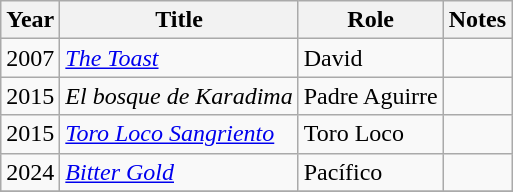<table class="wikitable sortable">
<tr>
<th>Year</th>
<th>Title</th>
<th>Role</th>
<th>Notes</th>
</tr>
<tr>
<td>2007</td>
<td><em><a href='#'>The Toast</a></em></td>
<td>David</td>
<td></td>
</tr>
<tr>
<td>2015</td>
<td><em>El bosque de Karadima</em></td>
<td>Padre Aguirre</td>
<td></td>
</tr>
<tr>
<td>2015</td>
<td><em><a href='#'>Toro Loco Sangriento</a></em></td>
<td>Toro Loco</td>
<td></td>
</tr>
<tr>
<td>2024</td>
<td><em><a href='#'>Bitter Gold</a></em></td>
<td>Pacífico</td>
<td></td>
</tr>
<tr>
</tr>
</table>
